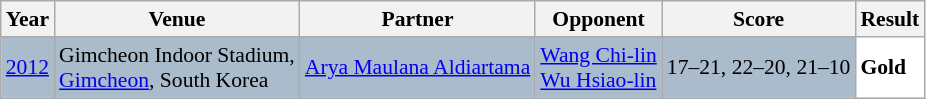<table class="sortable wikitable" style="font-size: 90%">
<tr>
<th>Year</th>
<th>Venue</th>
<th>Partner</th>
<th>Opponent</th>
<th>Score</th>
<th>Result</th>
</tr>
<tr style="background:#AABBCC">
<td align="center"><a href='#'>2012</a></td>
<td align="left">Gimcheon Indoor Stadium,<br><a href='#'>Gimcheon</a>, South Korea</td>
<td align="left"> <a href='#'>Arya Maulana Aldiartama</a></td>
<td align="left"> <a href='#'>Wang Chi-lin</a><br> <a href='#'>Wu Hsiao-lin</a></td>
<td align="left">17–21, 22–20, 21–10</td>
<td style="text-align:left; background:white"> <strong>Gold</strong></td>
</tr>
</table>
